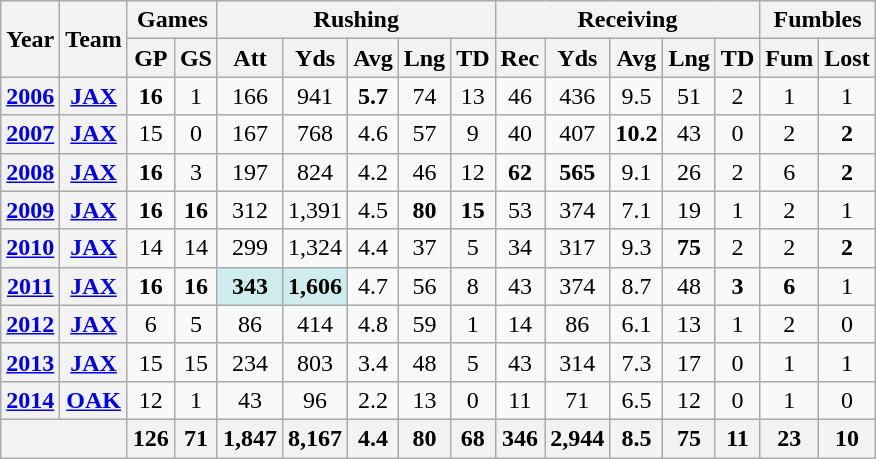<table class="wikitable" style="text-align:center">
<tr>
<th rowspan="2">Year</th>
<th rowspan="2">Team</th>
<th colspan="2">Games</th>
<th colspan="5">Rushing</th>
<th colspan="5">Receiving</th>
<th colspan="2">Fumbles</th>
</tr>
<tr>
<th>GP</th>
<th>GS</th>
<th>Att</th>
<th>Yds</th>
<th>Avg</th>
<th>Lng</th>
<th>TD</th>
<th>Rec</th>
<th>Yds</th>
<th>Avg</th>
<th>Lng</th>
<th>TD</th>
<th>Fum</th>
<th>Lost</th>
</tr>
<tr>
<th><a href='#'>2006</a></th>
<th><a href='#'>JAX</a></th>
<td><strong>16</strong></td>
<td>1</td>
<td>166</td>
<td>941</td>
<td><strong>5.7</strong></td>
<td>74</td>
<td>13</td>
<td>46</td>
<td>436</td>
<td>9.5</td>
<td>51</td>
<td>2</td>
<td>1</td>
<td>1</td>
</tr>
<tr>
<th><a href='#'>2007</a></th>
<th><a href='#'>JAX</a></th>
<td>15</td>
<td>0</td>
<td>167</td>
<td>768</td>
<td>4.6</td>
<td>57</td>
<td>9</td>
<td>40</td>
<td>407</td>
<td><strong>10.2</strong></td>
<td>43</td>
<td>0</td>
<td>2</td>
<td><strong>2</strong></td>
</tr>
<tr>
<th><a href='#'>2008</a></th>
<th><a href='#'>JAX</a></th>
<td><strong>16</strong></td>
<td>3</td>
<td>197</td>
<td>824</td>
<td>4.2</td>
<td>46</td>
<td>12</td>
<td><strong>62</strong></td>
<td><strong>565</strong></td>
<td>9.1</td>
<td>26</td>
<td>2</td>
<td>6</td>
<td><strong>2</strong></td>
</tr>
<tr>
<th><a href='#'>2009</a></th>
<th><a href='#'>JAX</a></th>
<td><strong>16</strong></td>
<td><strong>16</strong></td>
<td>312</td>
<td>1,391</td>
<td>4.5</td>
<td><strong>80</strong></td>
<td><strong>15</strong></td>
<td>53</td>
<td>374</td>
<td>7.1</td>
<td>19</td>
<td>1</td>
<td>2</td>
<td>1</td>
</tr>
<tr>
<th><a href='#'>2010</a></th>
<th><a href='#'>JAX</a></th>
<td>14</td>
<td>14</td>
<td>299</td>
<td>1,324</td>
<td>4.4</td>
<td>37</td>
<td>5</td>
<td>34</td>
<td>317</td>
<td>9.3</td>
<td><strong>75</strong></td>
<td>2</td>
<td>2</td>
<td><strong>2</strong></td>
</tr>
<tr>
<th><a href='#'>2011</a></th>
<th><a href='#'>JAX</a></th>
<td><strong>16</strong></td>
<td><strong>16</strong></td>
<td style="background:#cfecec;"><strong>343</strong></td>
<td style="background:#cfecec;"><strong>1,606</strong></td>
<td>4.7</td>
<td>56</td>
<td>8</td>
<td>43</td>
<td>374</td>
<td>8.7</td>
<td>48</td>
<td><strong>3</strong></td>
<td><strong>6</strong></td>
<td>1</td>
</tr>
<tr>
<th><a href='#'>2012</a></th>
<th><a href='#'>JAX</a></th>
<td>6</td>
<td>5</td>
<td>86</td>
<td>414</td>
<td>4.8</td>
<td>59</td>
<td>1</td>
<td>14</td>
<td>86</td>
<td>6.1</td>
<td>13</td>
<td>1</td>
<td>2</td>
<td>0</td>
</tr>
<tr>
<th><a href='#'>2013</a></th>
<th><a href='#'>JAX</a></th>
<td>15</td>
<td>15</td>
<td>234</td>
<td>803</td>
<td>3.4</td>
<td>48</td>
<td>5</td>
<td>43</td>
<td>314</td>
<td>7.3</td>
<td>17</td>
<td>0</td>
<td>1</td>
<td>1</td>
</tr>
<tr>
<th><a href='#'>2014</a></th>
<th><a href='#'>OAK</a></th>
<td>12</td>
<td>1</td>
<td>43</td>
<td>96</td>
<td>2.2</td>
<td>13</td>
<td>0</td>
<td>11</td>
<td>71</td>
<td>6.5</td>
<td>12</td>
<td>0</td>
<td>1</td>
<td>0</td>
</tr>
<tr>
<th colspan=2></th>
<th>126</th>
<th>71</th>
<th>1,847</th>
<th>8,167</th>
<th>4.4</th>
<th>80</th>
<th>68</th>
<th>346</th>
<th>2,944</th>
<th>8.5</th>
<th>75</th>
<th>11</th>
<th>23</th>
<th>10</th>
</tr>
</table>
